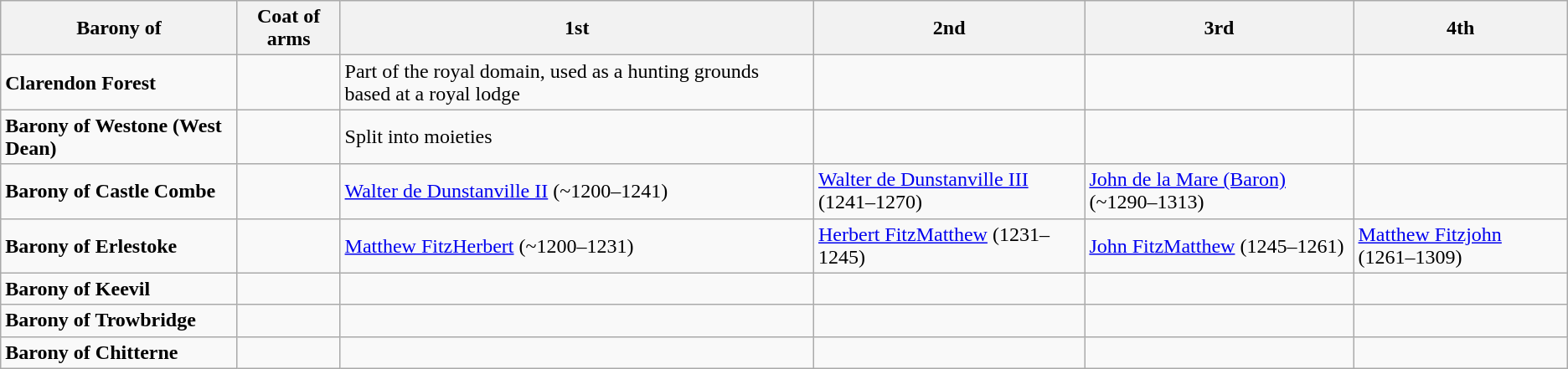<table class="wikitable">
<tr>
<th>Barony of</th>
<th>Coat of arms</th>
<th>1st</th>
<th>2nd</th>
<th>3rd</th>
<th>4th</th>
</tr>
<tr>
<td><strong>Clarendon Forest</strong></td>
<td></td>
<td>Part of the royal domain, used as a hunting grounds based at a royal lodge</td>
<td></td>
<td></td>
<td></td>
</tr>
<tr>
<td><strong>Barony of Westone (West Dean)</strong></td>
<td></td>
<td>Split into moieties</td>
<td></td>
<td></td>
<td></td>
</tr>
<tr>
<td><strong>Barony of Castle Combe</strong></td>
<td></td>
<td><a href='#'>Walter de Dunstanville II</a> (~1200–1241)</td>
<td><a href='#'>Walter de Dunstanville III</a> (1241–1270)</td>
<td><a href='#'>John de la Mare (Baron)</a> (~1290–1313)</td>
<td></td>
</tr>
<tr>
<td><strong>Barony of Erlestoke</strong></td>
<td></td>
<td><a href='#'>Matthew FitzHerbert</a> (~1200–1231)</td>
<td><a href='#'>Herbert FitzMatthew</a> (1231–1245)</td>
<td><a href='#'>John FitzMatthew</a> (1245–1261)</td>
<td><a href='#'>Matthew Fitzjohn</a> (1261–1309)</td>
</tr>
<tr>
<td><strong>Barony of Keevil</strong></td>
<td></td>
<td></td>
<td></td>
<td></td>
<td></td>
</tr>
<tr>
<td><strong>Barony of Trowbridge</strong></td>
<td></td>
<td></td>
<td></td>
<td></td>
<td></td>
</tr>
<tr>
<td><strong>Barony of Chitterne</strong></td>
<td></td>
<td></td>
<td></td>
<td></td>
<td></td>
</tr>
</table>
